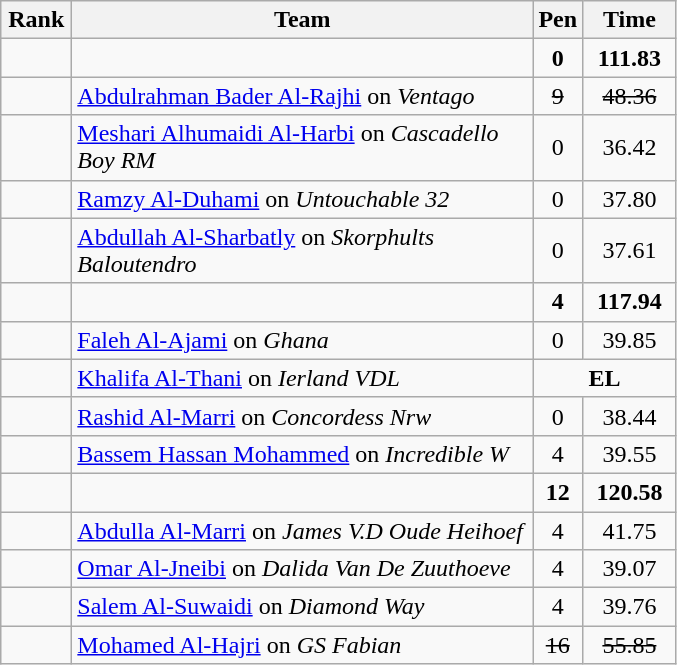<table class=wikitable style="text-align:center">
<tr>
<th width=40>Rank</th>
<th width=300>Team</th>
<th>Pen</th>
<th width=55>Time</th>
</tr>
<tr>
<td></td>
<td align=left></td>
<td><strong>0</strong></td>
<td><strong>111.83</strong></td>
</tr>
<tr>
<td></td>
<td align=left><a href='#'>Abdulrahman Bader Al-Rajhi</a> on <em>Ventago</em></td>
<td><s>9</s></td>
<td><s>48.36</s></td>
</tr>
<tr>
<td></td>
<td align=left><a href='#'>Meshari Alhumaidi Al-Harbi</a> on <em>Cascadello Boy RM </em></td>
<td>0</td>
<td>36.42</td>
</tr>
<tr>
<td></td>
<td align=left><a href='#'>Ramzy Al-Duhami</a> on <em>Untouchable 32</em></td>
<td>0</td>
<td>37.80</td>
</tr>
<tr>
<td></td>
<td align=left><a href='#'>Abdullah Al-Sharbatly</a> on <em>Skorphults Baloutendro</em></td>
<td>0</td>
<td>37.61</td>
</tr>
<tr>
<td></td>
<td align=left></td>
<td><strong>4</strong></td>
<td><strong>117.94</strong></td>
</tr>
<tr>
<td></td>
<td align=left><a href='#'>Faleh Al-Ajami</a> on <em>Ghana</em></td>
<td>0</td>
<td>39.85</td>
</tr>
<tr>
<td></td>
<td align=left><a href='#'>Khalifa Al-Thani</a> on <em>Ierland VDL</em></td>
<td colspan=2><strong>EL</strong></td>
</tr>
<tr>
<td></td>
<td align=left><a href='#'>Rashid Al-Marri</a> on <em>Concordess Nrw</em></td>
<td>0</td>
<td>38.44</td>
</tr>
<tr>
<td></td>
<td align=left><a href='#'>Bassem Hassan Mohammed</a> on <em>Incredible W</em></td>
<td>4</td>
<td>39.55</td>
</tr>
<tr>
<td></td>
<td align=left></td>
<td><strong>12</strong></td>
<td><strong>120.58</strong></td>
</tr>
<tr>
<td></td>
<td align=left><a href='#'>Abdulla Al-Marri</a> on <em>James V.D Oude Heihoef </em></td>
<td>4</td>
<td>41.75</td>
</tr>
<tr>
<td></td>
<td align=left><a href='#'>Omar Al-Jneibi</a> on <em>Dalida Van De Zuuthoeve </em></td>
<td>4</td>
<td>39.07</td>
</tr>
<tr>
<td></td>
<td align=left><a href='#'>Salem Al-Suwaidi</a> on <em>Diamond Way</em></td>
<td>4</td>
<td>39.76</td>
</tr>
<tr>
<td></td>
<td align=left><a href='#'>Mohamed Al-Hajri</a> on <em>GS Fabian</em></td>
<td><s>16</s></td>
<td><s>55.85</s></td>
</tr>
</table>
